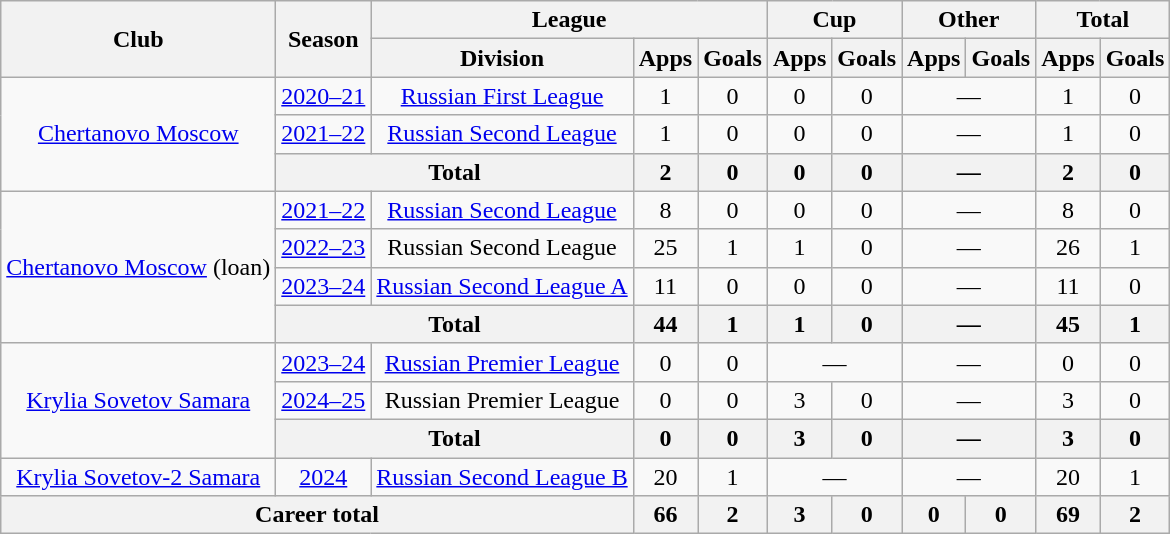<table class="wikitable" style="text-align: center;">
<tr>
<th rowspan="2">Club</th>
<th rowspan="2">Season</th>
<th colspan="3">League</th>
<th colspan="2">Cup</th>
<th colspan="2">Other</th>
<th colspan="2">Total</th>
</tr>
<tr>
<th>Division</th>
<th>Apps</th>
<th>Goals</th>
<th>Apps</th>
<th>Goals</th>
<th>Apps</th>
<th>Goals</th>
<th>Apps</th>
<th>Goals</th>
</tr>
<tr>
<td rowspan="3"><a href='#'>Chertanovo Moscow</a></td>
<td><a href='#'>2020–21</a></td>
<td><a href='#'>Russian First League</a></td>
<td>1</td>
<td>0</td>
<td>0</td>
<td>0</td>
<td colspan="2">—</td>
<td>1</td>
<td>0</td>
</tr>
<tr>
<td><a href='#'>2021–22</a></td>
<td><a href='#'>Russian Second League</a></td>
<td>1</td>
<td>0</td>
<td>0</td>
<td>0</td>
<td colspan="2">—</td>
<td>1</td>
<td>0</td>
</tr>
<tr>
<th colspan="2">Total</th>
<th>2</th>
<th>0</th>
<th>0</th>
<th>0</th>
<th colspan="2">—</th>
<th>2</th>
<th>0</th>
</tr>
<tr>
<td rowspan="4"><a href='#'>Chertanovo Moscow</a> (loan)</td>
<td><a href='#'>2021–22</a></td>
<td><a href='#'>Russian Second League</a></td>
<td>8</td>
<td>0</td>
<td>0</td>
<td>0</td>
<td colspan="2">—</td>
<td>8</td>
<td>0</td>
</tr>
<tr>
<td><a href='#'>2022–23</a></td>
<td>Russian Second League</td>
<td>25</td>
<td>1</td>
<td>1</td>
<td>0</td>
<td colspan="2">—</td>
<td>26</td>
<td>1</td>
</tr>
<tr>
<td><a href='#'>2023–24</a></td>
<td><a href='#'>Russian Second League A</a></td>
<td>11</td>
<td>0</td>
<td>0</td>
<td>0</td>
<td colspan="2">—</td>
<td>11</td>
<td>0</td>
</tr>
<tr>
<th colspan="2">Total</th>
<th>44</th>
<th>1</th>
<th>1</th>
<th>0</th>
<th colspan="2">—</th>
<th>45</th>
<th>1</th>
</tr>
<tr>
<td rowspan="3"><a href='#'>Krylia Sovetov Samara</a></td>
<td><a href='#'>2023–24</a></td>
<td><a href='#'>Russian Premier League</a></td>
<td>0</td>
<td>0</td>
<td colspan="2">—</td>
<td colspan="2">—</td>
<td>0</td>
<td>0</td>
</tr>
<tr>
<td><a href='#'>2024–25</a></td>
<td>Russian Premier League</td>
<td>0</td>
<td>0</td>
<td>3</td>
<td>0</td>
<td colspan="2">—</td>
<td>3</td>
<td>0</td>
</tr>
<tr>
<th colspan="2">Total</th>
<th>0</th>
<th>0</th>
<th>3</th>
<th>0</th>
<th colspan="2">—</th>
<th>3</th>
<th>0</th>
</tr>
<tr>
<td><a href='#'>Krylia Sovetov-2 Samara</a></td>
<td><a href='#'>2024</a></td>
<td><a href='#'>Russian Second League B</a></td>
<td>20</td>
<td>1</td>
<td colspan="2">—</td>
<td colspan="2">—</td>
<td>20</td>
<td>1</td>
</tr>
<tr>
<th colspan="3">Career total</th>
<th>66</th>
<th>2</th>
<th>3</th>
<th>0</th>
<th>0</th>
<th>0</th>
<th>69</th>
<th>2</th>
</tr>
</table>
